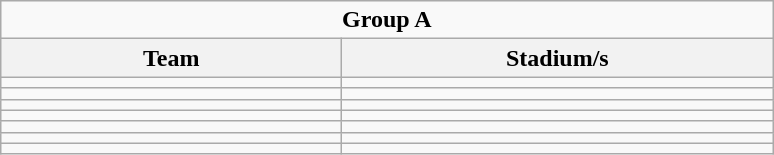<table class="wikitable">
<tr>
<td colspan=3 align=center><strong>Group A</strong></td>
</tr>
<tr>
<th width="220">Team</th>
<th width="280">Stadium/s</th>
</tr>
<tr>
<td></td>
<td></td>
</tr>
<tr>
<td></td>
<td></td>
</tr>
<tr>
<td></td>
<td></td>
</tr>
<tr>
<td></td>
<td></td>
</tr>
<tr>
<td></td>
<td></td>
</tr>
<tr>
<td></td>
<td></td>
</tr>
<tr>
<td></td>
<td></td>
</tr>
</table>
